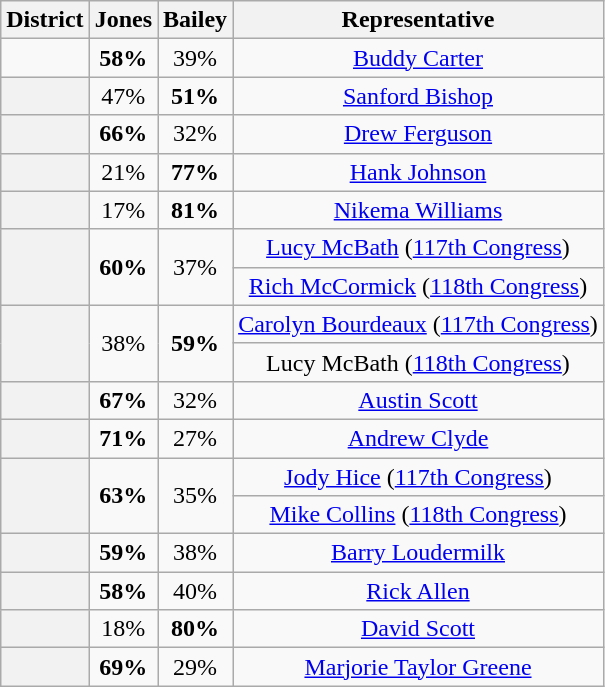<table class="wikitable sortable">
<tr>
<th>District</th>
<th>Jones</th>
<th>Bailey</th>
<th>Representative</th>
</tr>
<tr align=center>
<td></td>
<td><strong>58%</strong></td>
<td>39%</td>
<td><a href='#'>Buddy Carter</a></td>
</tr>
<tr align=center>
<th></th>
<td>47%</td>
<td><strong>51%</strong></td>
<td><a href='#'>Sanford Bishop</a></td>
</tr>
<tr align=center>
<th></th>
<td><strong>66%</strong></td>
<td>32%</td>
<td><a href='#'>Drew Ferguson</a></td>
</tr>
<tr align=center>
<th></th>
<td>21%</td>
<td><strong>77%</strong></td>
<td><a href='#'>Hank Johnson</a></td>
</tr>
<tr align=center>
<th></th>
<td>17%</td>
<td><strong>81%</strong></td>
<td><a href='#'>Nikema Williams</a></td>
</tr>
<tr align=center>
<th rowspan=2 ></th>
<td rowspan=2><strong>60%</strong></td>
<td rowspan=2>37%</td>
<td><a href='#'>Lucy McBath</a> (<a href='#'>117th Congress</a>)</td>
</tr>
<tr align=center>
<td><a href='#'>Rich McCormick</a> (<a href='#'>118th Congress</a>)</td>
</tr>
<tr align=center>
<th rowspan=2 ></th>
<td rowspan=2>38%</td>
<td rowspan=2><strong>59%</strong></td>
<td><a href='#'>Carolyn Bourdeaux</a> (<a href='#'>117th Congress</a>)</td>
</tr>
<tr align=center>
<td>Lucy McBath (<a href='#'>118th Congress</a>)</td>
</tr>
<tr align=center>
<th></th>
<td><strong>67%</strong></td>
<td>32%</td>
<td><a href='#'>Austin Scott</a></td>
</tr>
<tr align=center>
<th></th>
<td><strong>71%</strong></td>
<td>27%</td>
<td><a href='#'>Andrew Clyde</a></td>
</tr>
<tr align=center>
<th rowspan=2 ></th>
<td rowspan=2><strong>63%</strong></td>
<td rowspan=2>35%</td>
<td><a href='#'>Jody Hice</a> (<a href='#'>117th Congress</a>)</td>
</tr>
<tr align=center>
<td><a href='#'>Mike Collins</a> (<a href='#'>118th Congress</a>)</td>
</tr>
<tr align=center>
<th></th>
<td><strong>59%</strong></td>
<td>38%</td>
<td><a href='#'>Barry Loudermilk</a></td>
</tr>
<tr align=center>
<th></th>
<td><strong>58%</strong></td>
<td>40%</td>
<td><a href='#'>Rick Allen</a></td>
</tr>
<tr align=center>
<th></th>
<td>18%</td>
<td><strong>80%</strong></td>
<td><a href='#'>David Scott</a></td>
</tr>
<tr align=center>
<th></th>
<td><strong>69%</strong></td>
<td>29%</td>
<td><a href='#'>Marjorie Taylor Greene</a></td>
</tr>
</table>
